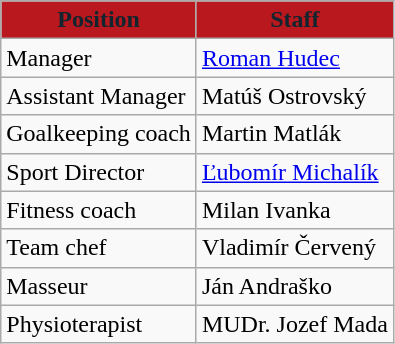<table class=wikitable>
<tr>
<th style="color:#12242D; background:#B9191E;">Position</th>
<th style="color:#12242D; background:#B9191E;">Staff</th>
</tr>
<tr>
<td>Manager</td>
<td> <a href='#'>Roman Hudec</a></td>
</tr>
<tr>
<td>Assistant Manager</td>
<td> Matúš Ostrovský</td>
</tr>
<tr>
<td>Goalkeeping coach</td>
<td> Martin Matlák</td>
</tr>
<tr>
<td>Sport Director</td>
<td> <a href='#'>Ľubomír Michalík</a></td>
</tr>
<tr>
<td>Fitness coach</td>
<td> Milan Ivanka</td>
</tr>
<tr>
<td>Team chef</td>
<td> Vladimír Červený</td>
</tr>
<tr>
<td>Masseur</td>
<td> Ján Andraško</td>
</tr>
<tr>
<td>Physioterapist</td>
<td> MUDr. Jozef Mada</td>
</tr>
</table>
